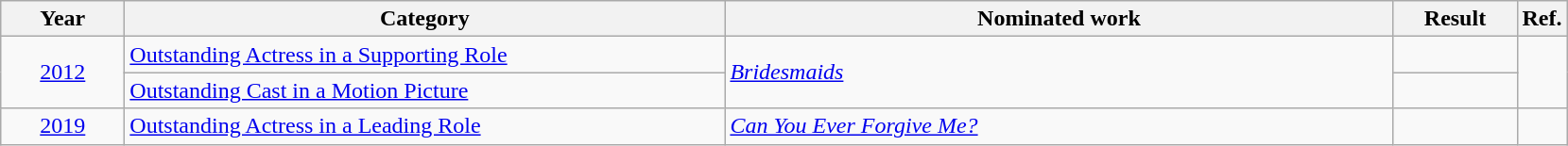<table class=wikitable>
<tr>
<th scope="col" style="width:5em;">Year</th>
<th scope="col" style="width:26em;">Category</th>
<th scope="col" style="width:29em;">Nominated work</th>
<th scope="col" style="width:5em;">Result</th>
<th>Ref.</th>
</tr>
<tr>
<td style="text-align:center;", rowspan="2"><a href='#'>2012</a></td>
<td><a href='#'>Outstanding Actress in a Supporting Role</a></td>
<td rowspan="2"><em><a href='#'>Bridesmaids</a></em></td>
<td></td>
<td rowspan="2" align="center"></td>
</tr>
<tr>
<td><a href='#'>Outstanding Cast in a Motion Picture</a></td>
<td></td>
</tr>
<tr>
<td align="center"><a href='#'>2019</a></td>
<td><a href='#'>Outstanding Actress in a Leading Role</a></td>
<td><em><a href='#'>Can You Ever Forgive Me?</a></em></td>
<td></td>
<td align="center"></td>
</tr>
</table>
